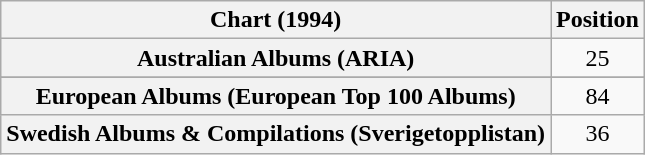<table class="wikitable plainrowheaders" style="text-align:center;">
<tr>
<th scope="column">Chart (1994)</th>
<th scope="column">Position</th>
</tr>
<tr>
<th scope="row">Australian Albums (ARIA)</th>
<td>25</td>
</tr>
<tr>
</tr>
<tr>
<th scope="row">European Albums (European Top 100 Albums)</th>
<td>84</td>
</tr>
<tr>
<th scope="row">Swedish Albums & Compilations (Sverigetopplistan)</th>
<td>36</td>
</tr>
</table>
